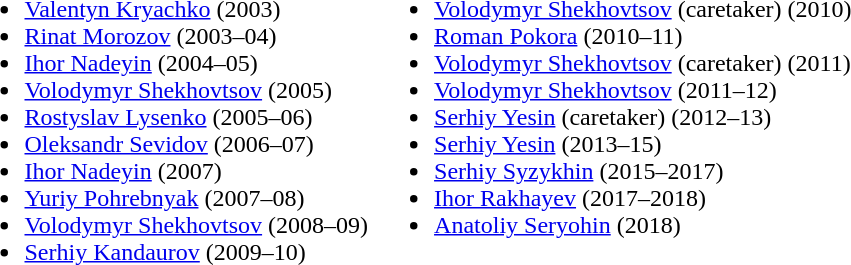<table>
<tr>
<td valign="top"><br><ul><li> <a href='#'>Valentyn Kryachko</a> (2003)</li><li> <a href='#'>Rinat Morozov</a> (2003–04)</li><li> <a href='#'>Ihor Nadeyin</a> (2004–05)</li><li> <a href='#'>Volodymyr Shekhovtsov</a> (2005)</li><li> <a href='#'>Rostyslav Lysenko</a> (2005–06)</li><li> <a href='#'>Oleksandr Sevidov</a> (2006–07)</li><li> <a href='#'>Ihor Nadeyin</a> (2007)</li><li> <a href='#'>Yuriy Pohrebnyak</a> (2007–08)</li><li> <a href='#'>Volodymyr Shekhovtsov</a> (2008–09)</li><li> <a href='#'>Serhiy Kandaurov</a> (2009–10)</li></ul> </td>
<td valign="top"><br><ul><li> <a href='#'>Volodymyr Shekhovtsov</a> (caretaker) (2010)</li><li> <a href='#'>Roman Pokora</a> (2010–11)</li><li> <a href='#'>Volodymyr Shekhovtsov</a> (caretaker) (2011)</li><li> <a href='#'>Volodymyr Shekhovtsov</a> (2011–12)</li><li> <a href='#'>Serhiy Yesin</a> (caretaker) (2012–13)</li><li> <a href='#'>Serhiy Yesin</a> (2013–15)</li><li> <a href='#'>Serhiy Syzykhin</a> (2015–2017)</li><li> <a href='#'>Ihor Rakhayev</a> (2017–2018)</li><li> <a href='#'>Anatoliy Seryohin</a> (2018)</li></ul></td>
</tr>
</table>
